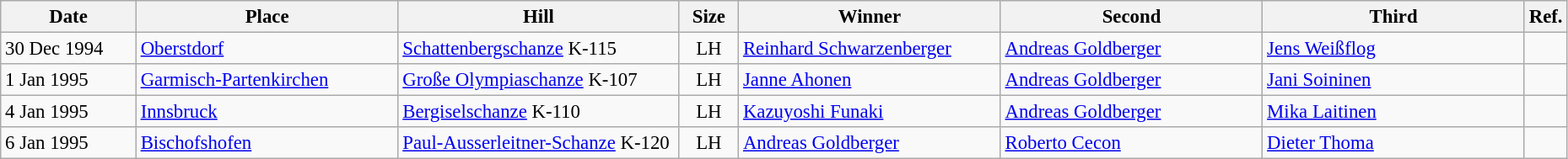<table class="wikitable" style="font-size:95%;">
<tr>
<th width="100">Date</th>
<th width="200">Place</th>
<th width="215">Hill</th>
<th width="40">Size</th>
<th width="200">Winner</th>
<th width="200">Second</th>
<th width="200">Third</th>
<th width="10">Ref.</th>
</tr>
<tr>
<td>30 Dec 1994</td>
<td> <a href='#'>Oberstdorf</a></td>
<td><a href='#'>Schattenbergschanze</a> K-115</td>
<td align=center>LH</td>
<td> <a href='#'>Reinhard Schwarzenberger</a></td>
<td> <a href='#'>Andreas Goldberger</a></td>
<td> <a href='#'>Jens Weißflog</a></td>
<td></td>
</tr>
<tr>
<td>1 Jan 1995</td>
<td> <a href='#'>Garmisch-Partenkirchen</a></td>
<td><a href='#'>Große Olympiaschanze</a> K-107</td>
<td align=center>LH</td>
<td> <a href='#'>Janne Ahonen</a></td>
<td> <a href='#'>Andreas Goldberger</a></td>
<td> <a href='#'>Jani Soininen</a></td>
<td></td>
</tr>
<tr>
<td>4 Jan 1995</td>
<td> <a href='#'>Innsbruck</a></td>
<td><a href='#'>Bergiselschanze</a> K-110</td>
<td align=center>LH</td>
<td> <a href='#'>Kazuyoshi Funaki</a></td>
<td> <a href='#'>Andreas Goldberger</a></td>
<td> <a href='#'>Mika Laitinen</a></td>
<td></td>
</tr>
<tr>
<td>6 Jan 1995</td>
<td> <a href='#'>Bischofshofen</a></td>
<td><a href='#'>Paul-Ausserleitner-Schanze</a> K-120</td>
<td align=center>LH</td>
<td> <a href='#'>Andreas Goldberger</a></td>
<td> <a href='#'>Roberto Cecon</a></td>
<td> <a href='#'>Dieter Thoma</a></td>
<td></td>
</tr>
</table>
